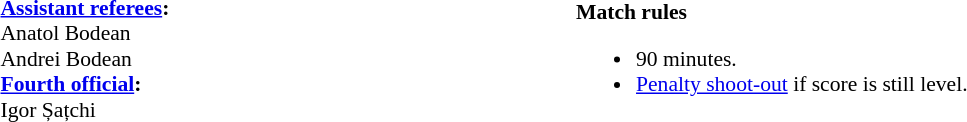<table width=100% style="font-size:90%">
<tr>
<td><br><strong><a href='#'>Assistant referees</a>:</strong>
<br>Anatol Bodean
<br>Andrei Bodean
<br><strong><a href='#'>Fourth official</a>:</strong>
<br>Igor Șațchi</td>
<td><br><strong>Match rules</strong><ul><li>90 minutes.</li><li><a href='#'>Penalty shoot-out</a> if score is still level.</li></ul></td>
</tr>
</table>
